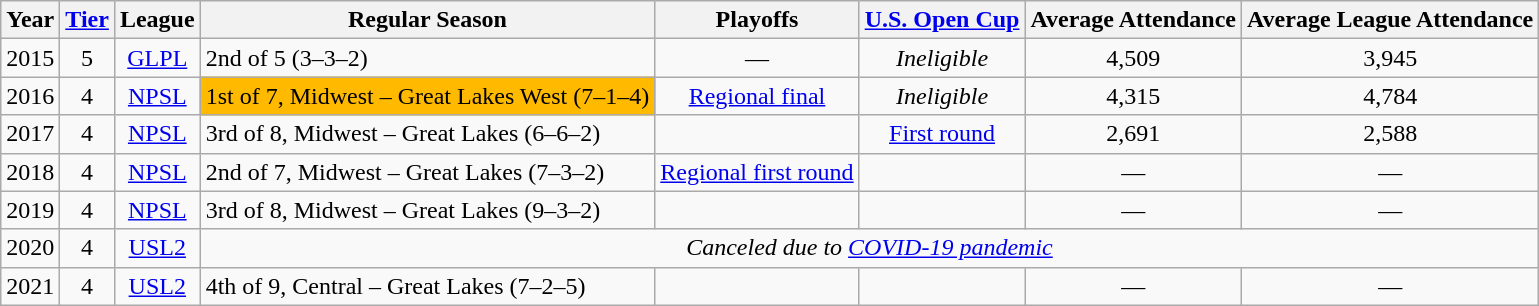<table class="wikitable" style="text-align: center">
<tr>
<th>Year</th>
<th><a href='#'>Tier</a></th>
<th>League</th>
<th>Regular Season</th>
<th>Playoffs</th>
<th><a href='#'>U.S. Open Cup</a></th>
<th>Average Attendance</th>
<th>Average League Attendance</th>
</tr>
<tr>
<td>2015</td>
<td>5</td>
<td><a href='#'>GLPL</a></td>
<td style="text-align: left;">2nd of 5 (3–3–2)</td>
<td>―</td>
<td><em>Ineligible</em></td>
<td>4,509</td>
<td>3,945</td>
</tr>
<tr>
<td>2016</td>
<td>4</td>
<td><a href='#'>NPSL</a></td>
<td "style="text-align: left;" bgcolor=#ffebad;>1st of 7, Midwest – Great Lakes West (7–1–4)</td>
<td><a href='#'>Regional final</a></td>
<td><em>Ineligible</em></td>
<td>4,315</td>
<td>4,784</td>
</tr>
<tr>
<td>2017</td>
<td>4</td>
<td><a href='#'>NPSL</a></td>
<td style="text-align: left;">3rd of 8, Midwest – Great Lakes (6–6–2)</td>
<td></td>
<td><a href='#'>First round</a></td>
<td>2,691</td>
<td>2,588</td>
</tr>
<tr>
<td>2018</td>
<td>4</td>
<td><a href='#'>NPSL</a></td>
<td style="text-align: left;">2nd of 7, Midwest – Great Lakes (7–3–2)</td>
<td><a href='#'>Regional first round</a></td>
<td></td>
<td>―</td>
<td>―</td>
</tr>
<tr>
<td>2019</td>
<td>4</td>
<td><a href='#'>NPSL</a></td>
<td style="text-align: left;">3rd of 8, Midwest – Great Lakes (9–3–2)</td>
<td></td>
<td></td>
<td>―</td>
<td>―</td>
</tr>
<tr>
<td>2020</td>
<td>4</td>
<td><a href='#'>USL2</a></td>
<td colspan="6"><em>Canceled due to <a href='#'>COVID-19 pandemic</a></em></td>
</tr>
<tr>
<td>2021</td>
<td>4</td>
<td><a href='#'>USL2</a></td>
<td style="text-align: left;">4th of 9, Central – Great Lakes (7–2–5)</td>
<td></td>
<td></td>
<td>―</td>
<td>―</td>
</tr>
</table>
